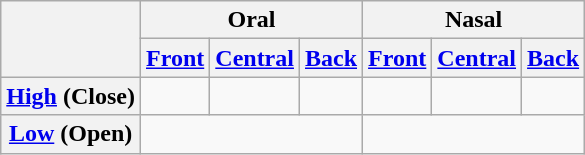<table class="wikitable" style="text-align:center">
<tr>
<th rowspan="2"></th>
<th colspan="3">Oral</th>
<th colspan="3">Nasal</th>
</tr>
<tr>
<th><a href='#'>Front</a></th>
<th><a href='#'>Central</a></th>
<th><a href='#'>Back</a></th>
<th><a href='#'>Front</a></th>
<th><a href='#'>Central</a></th>
<th><a href='#'>Back</a></th>
</tr>
<tr>
<th><a href='#'>High</a> (Close)</th>
<td></td>
<td></td>
<td></td>
<td></td>
<td></td>
<td></td>
</tr>
<tr>
<th><a href='#'>Low</a> (Open)</th>
<td colspan="3"></td>
<td colspan="3"></td>
</tr>
</table>
